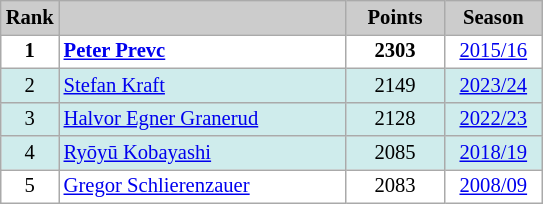<table class="wikitable plainrowheaders" style="background:#fff; font-size:86%; line-height:16px; border:grey solid 1px; border-collapse:collapse;">
<tr style="background:#ccc; text-align:center;">
<th style="background:#ccc;">Rank</th>
<th style="background:#ccc;" width="185"></th>
<th style="background:#ccc;" width="59">Points</th>
<th style="background:#ccc;" width="59">Season</th>
</tr>
<tr>
<td align=center><strong>1</strong></td>
<td> <strong><a href='#'>Peter Prevc</a></strong></td>
<td align=center><strong>2303</strong></td>
<td align=center><a href='#'>2015/16</a></td>
</tr>
<tr bgcolor=#CFECEC>
<td align=center>2</td>
<td> <a href='#'>Stefan Kraft</a></td>
<td align=center>2149</td>
<td align=center><a href='#'>2023/24</a></td>
</tr>
<tr bgcolor=#CFECEC>
<td align=center>3</td>
<td> <a href='#'>Halvor Egner Granerud</a></td>
<td align=center>2128</td>
<td align=center><a href='#'>2022/23</a></td>
</tr>
<tr bgcolor=#CFECEC>
<td align=center>4</td>
<td> <a href='#'>Ryōyū Kobayashi</a></td>
<td align=center>2085</td>
<td align=center><a href='#'>2018/19</a></td>
</tr>
<tr>
<td align=center>5</td>
<td> <a href='#'>Gregor Schlierenzauer</a></td>
<td align=center>2083</td>
<td align=center><a href='#'>2008/09</a></td>
</tr>
</table>
